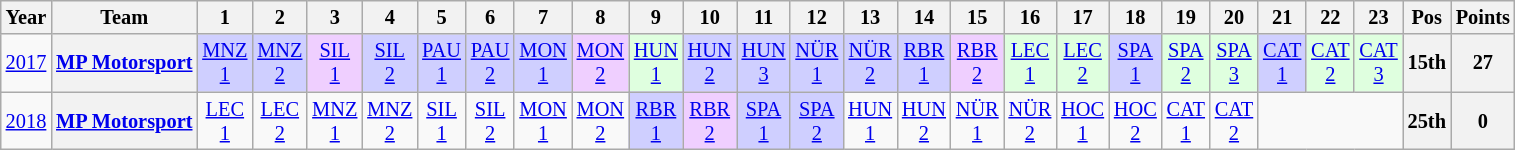<table class="wikitable" style="text-align:center; font-size:85%">
<tr>
<th>Year</th>
<th>Team</th>
<th>1</th>
<th>2</th>
<th>3</th>
<th>4</th>
<th>5</th>
<th>6</th>
<th>7</th>
<th>8</th>
<th>9</th>
<th>10</th>
<th>11</th>
<th>12</th>
<th>13</th>
<th>14</th>
<th>15</th>
<th>16</th>
<th>17</th>
<th>18</th>
<th>19</th>
<th>20</th>
<th>21</th>
<th>22</th>
<th>23</th>
<th>Pos</th>
<th>Points</th>
</tr>
<tr>
<td><a href='#'>2017</a></td>
<th nowrap><a href='#'>MP Motorsport</a></th>
<td style="background:#CFCFFF;"><a href='#'>MNZ<br>1</a><br></td>
<td style="background:#CFCFFF;"><a href='#'>MNZ<br>2</a><br></td>
<td style="background:#EFCFFF;"><a href='#'>SIL<br>1</a><br></td>
<td style="background:#CFCFFF;"><a href='#'>SIL<br>2</a><br></td>
<td style="background:#CFCFFF;"><a href='#'>PAU<br>1</a><br></td>
<td style="background:#CFCFFF;"><a href='#'>PAU<br>2</a><br></td>
<td style="background:#CFCFFF;"><a href='#'>MON<br>1</a><br></td>
<td style="background:#EFCFFF;"><a href='#'>MON<br>2</a><br></td>
<td style="background:#DFFFDF;"><a href='#'>HUN<br>1</a><br></td>
<td style="background:#CFCFFF;"><a href='#'>HUN<br>2</a><br></td>
<td style="background:#CFCFFF;"><a href='#'>HUN<br>3</a><br></td>
<td style="background:#CFCFFF;"><a href='#'>NÜR<br>1</a><br></td>
<td style="background:#CFCFFF;"><a href='#'>NÜR<br>2</a><br></td>
<td style="background:#CFCFFF;"><a href='#'>RBR<br>1</a><br></td>
<td style="background:#EFCFFF;"><a href='#'>RBR<br>2</a><br></td>
<td style="background:#DFFFDF;"><a href='#'>LEC<br>1</a><br></td>
<td style="background:#DFFFDF;"><a href='#'>LEC<br>2</a><br></td>
<td style="background:#CFCFFF;"><a href='#'>SPA<br>1</a><br></td>
<td style="background:#DFFFDF;"><a href='#'>SPA<br>2</a><br></td>
<td style="background:#DFFFDF;"><a href='#'>SPA<br>3</a><br></td>
<td style="background:#CFCFFF;"><a href='#'>CAT<br>1</a><br></td>
<td style="background:#DFFFDF;"><a href='#'>CAT<br>2</a><br></td>
<td style="background:#DFFFDF;"><a href='#'>CAT<br>3</a><br></td>
<th>15th</th>
<th>27</th>
</tr>
<tr>
<td><a href='#'>2018</a></td>
<th nowrap><a href='#'>MP Motorsport</a></th>
<td style="background:#;"><a href='#'>LEC<br>1</a></td>
<td style="background:#;"><a href='#'>LEC<br>2</a></td>
<td style="background:#;"><a href='#'>MNZ<br>1</a></td>
<td style="background:#;"><a href='#'>MNZ<br>2</a></td>
<td style="background:#;"><a href='#'>SIL<br>1</a></td>
<td style="background:#;"><a href='#'>SIL<br>2</a></td>
<td style="background:#;"><a href='#'>MON<br>1</a></td>
<td style="background:#;"><a href='#'>MON<br>2</a></td>
<td style="background:#CFCFFF;"><a href='#'>RBR<br>1</a><br></td>
<td style="background:#EFCFFF;"><a href='#'>RBR<br>2</a><br></td>
<td style="background:#CFCFFF;"><a href='#'>SPA<br>1</a><br></td>
<td style="background:#CFCFFF;"><a href='#'>SPA<br>2</a><br></td>
<td style="background:#;"><a href='#'>HUN<br>1</a></td>
<td style="background:#;"><a href='#'>HUN<br>2</a></td>
<td style="background:#;"><a href='#'>NÜR<br>1</a></td>
<td style="background:#;"><a href='#'>NÜR<br>2</a></td>
<td style="background:#;"><a href='#'>HOC<br>1</a></td>
<td style="background:#;"><a href='#'>HOC<br>2</a></td>
<td style="background:#;"><a href='#'>CAT<br>1</a></td>
<td style="background:#;"><a href='#'>CAT<br>2</a></td>
<td colspan=3></td>
<th>25th</th>
<th>0</th>
</tr>
</table>
